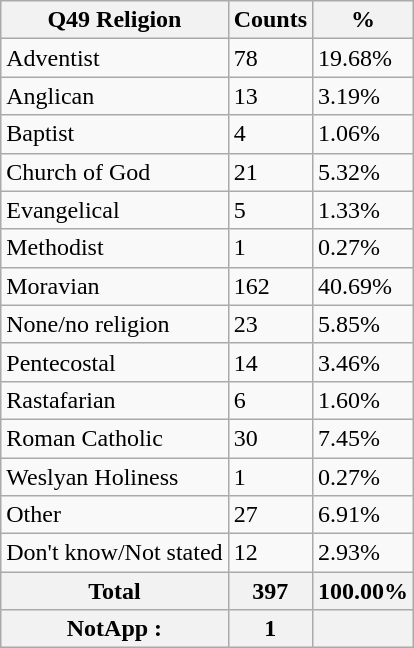<table class="wikitable sortable">
<tr>
<th>Q49 Religion</th>
<th>Counts</th>
<th>%</th>
</tr>
<tr>
<td>Adventist</td>
<td>78</td>
<td>19.68%</td>
</tr>
<tr>
<td>Anglican</td>
<td>13</td>
<td>3.19%</td>
</tr>
<tr>
<td>Baptist</td>
<td>4</td>
<td>1.06%</td>
</tr>
<tr>
<td>Church of God</td>
<td>21</td>
<td>5.32%</td>
</tr>
<tr>
<td>Evangelical</td>
<td>5</td>
<td>1.33%</td>
</tr>
<tr>
<td>Methodist</td>
<td>1</td>
<td>0.27%</td>
</tr>
<tr>
<td>Moravian</td>
<td>162</td>
<td>40.69%</td>
</tr>
<tr>
<td>None/no religion</td>
<td>23</td>
<td>5.85%</td>
</tr>
<tr>
<td>Pentecostal</td>
<td>14</td>
<td>3.46%</td>
</tr>
<tr>
<td>Rastafarian</td>
<td>6</td>
<td>1.60%</td>
</tr>
<tr>
<td>Roman Catholic</td>
<td>30</td>
<td>7.45%</td>
</tr>
<tr>
<td>Weslyan Holiness</td>
<td>1</td>
<td>0.27%</td>
</tr>
<tr>
<td>Other</td>
<td>27</td>
<td>6.91%</td>
</tr>
<tr>
<td>Don't know/Not stated</td>
<td>12</td>
<td>2.93%</td>
</tr>
<tr>
<th>Total</th>
<th>397</th>
<th>100.00%</th>
</tr>
<tr>
<th>NotApp :</th>
<th>1</th>
<th></th>
</tr>
</table>
